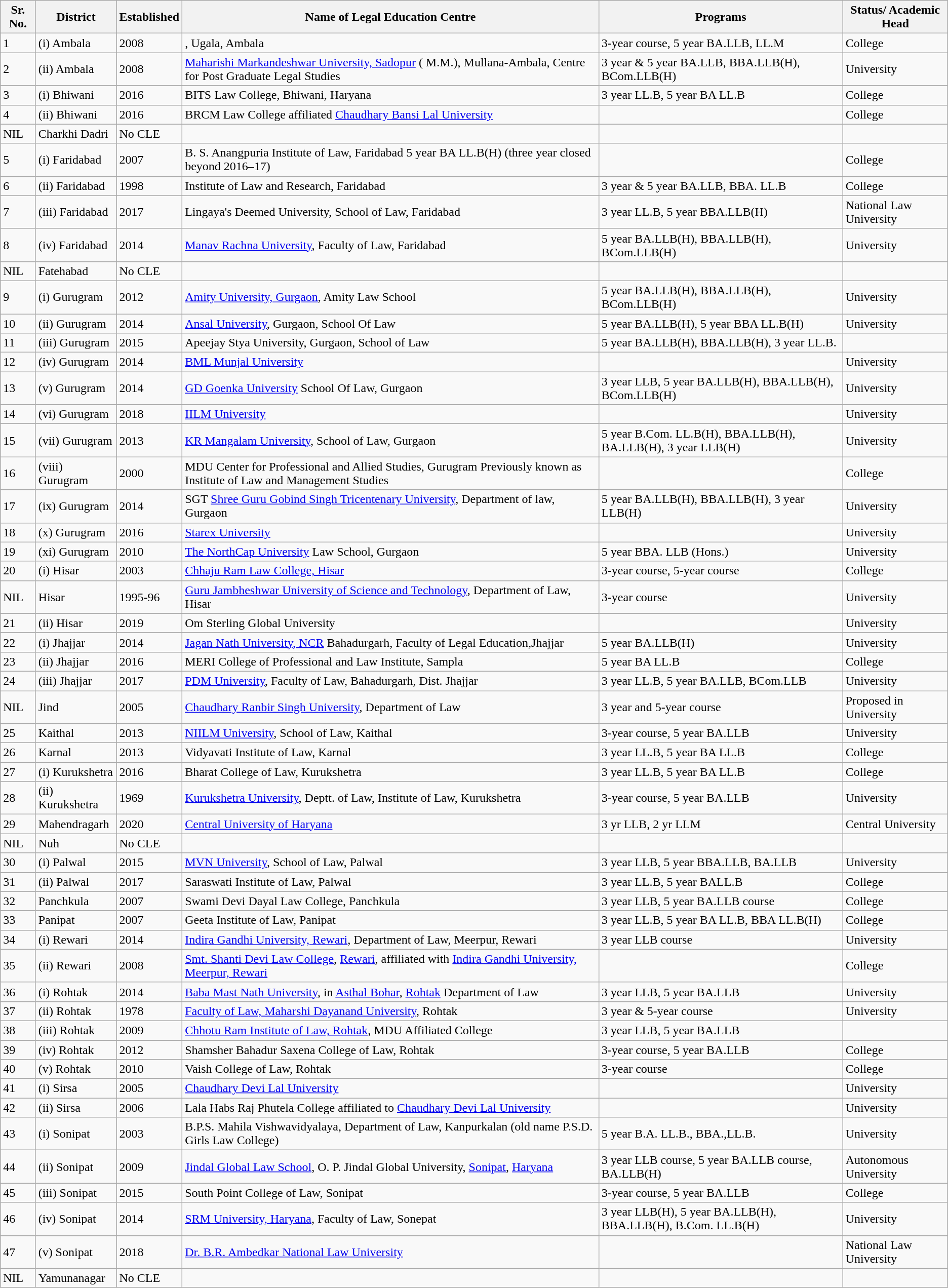<table class="wikitable" id="foo">
<tr>
<th>Sr. No.</th>
<th>District</th>
<th>Established</th>
<th>Name of Legal Education Centre</th>
<th>Programs</th>
<th>Status/ Academic Head</th>
</tr>
<tr>
<td>1</td>
<td>(i) Ambala</td>
<td>2008</td>
<td>, Ugala, Ambala</td>
<td>3-year course, 5 year BA.LLB, LL.M</td>
<td>College</td>
</tr>
<tr>
<td>2</td>
<td>(ii) Ambala</td>
<td>2008</td>
<td><a href='#'>Maharishi Markandeshwar University, Sadopur</a> ( M.M.), Mullana-Ambala, Centre for Post Graduate Legal Studies</td>
<td>3 year & 5 year BA.LLB, BBA.LLB(H), BCom.LLB(H)</td>
<td>University</td>
</tr>
<tr>
<td>3</td>
<td>(i) Bhiwani</td>
<td>2016</td>
<td>BITS Law College, Bhiwani, Haryana</td>
<td>3 year LL.B, 5 year BA LL.B</td>
<td>College</td>
</tr>
<tr>
<td>4</td>
<td>(ii) Bhiwani</td>
<td>2016</td>
<td>BRCM Law College affiliated <a href='#'>Chaudhary Bansi Lal University</a></td>
<td></td>
<td>College</td>
</tr>
<tr>
<td>NIL</td>
<td>Charkhi Dadri</td>
<td>No CLE</td>
<td></td>
<td></td>
<td></td>
</tr>
<tr>
<td>5</td>
<td>(i) Faridabad</td>
<td>2007</td>
<td>B. S. Anangpuria Institute of Law, Faridabad 5 year BA LL.B(H) (three year closed beyond 2016–17)</td>
<td></td>
<td>College</td>
</tr>
<tr>
<td>6</td>
<td>(ii) Faridabad</td>
<td>1998</td>
<td>Institute of Law and Research, Faridabad</td>
<td>3 year & 5 year BA.LLB, BBA. LL.B</td>
<td>College</td>
</tr>
<tr>
<td>7</td>
<td>(iii) Faridabad</td>
<td>2017</td>
<td>Lingaya's Deemed University, School of Law, Faridabad</td>
<td>3 year LL.B, 5 year BBA.LLB(H)</td>
<td>National Law University</td>
</tr>
<tr>
<td>8</td>
<td>(iv) Faridabad</td>
<td>2014</td>
<td><a href='#'>Manav Rachna University</a>, Faculty of Law,  Faridabad</td>
<td>5 year BA.LLB(H), BBA.LLB(H), BCom.LLB(H)</td>
<td>University</td>
</tr>
<tr>
<td>NIL</td>
<td>Fatehabad</td>
<td>No CLE</td>
<td></td>
<td></td>
<td></td>
</tr>
<tr>
<td>9</td>
<td>(i) Gurugram</td>
<td>2012</td>
<td><a href='#'>Amity University, Gurgaon</a>, Amity Law School</td>
<td>5 year BA.LLB(H), BBA.LLB(H), BCom.LLB(H)</td>
<td>University</td>
</tr>
<tr>
<td>10</td>
<td>(ii) Gurugram</td>
<td>2014</td>
<td><a href='#'>Ansal University</a>, Gurgaon, School Of Law</td>
<td>5 year BA.LLB(H), 5 year BBA LL.B(H)</td>
<td>University</td>
</tr>
<tr>
<td>11</td>
<td>(iii) Gurugram</td>
<td>2015</td>
<td>Apeejay Stya University, Gurgaon, School of Law</td>
<td>5 year BA.LLB(H), BBA.LLB(H), 3 year LL.B.</td>
<td></td>
</tr>
<tr>
<td>12</td>
<td>(iv) Gurugram</td>
<td>2014</td>
<td><a href='#'>BML Munjal University</a></td>
<td></td>
<td>University</td>
</tr>
<tr>
<td>13</td>
<td>(v) Gurugram</td>
<td>2014</td>
<td><a href='#'>GD Goenka University</a> School Of Law, Gurgaon</td>
<td>3 year LLB, 5 year BA.LLB(H), BBA.LLB(H), BCom.LLB(H)</td>
<td>University</td>
</tr>
<tr>
<td>14</td>
<td>(vi) Gurugram</td>
<td>2018</td>
<td><a href='#'>IILM University</a></td>
<td></td>
<td>University</td>
</tr>
<tr>
<td>15</td>
<td>(vii) Gurugram</td>
<td>2013</td>
<td><a href='#'>KR Mangalam University</a>, School of Law, Gurgaon</td>
<td>5 year B.Com. LL.B(H), BBA.LLB(H), BA.LLB(H), 3 year LLB(H)</td>
<td>University</td>
</tr>
<tr>
<td>16</td>
<td>(viii) Gurugram</td>
<td>2000</td>
<td>MDU Center for Professional and Allied Studies, Gurugram Previously known as Institute of Law and Management Studies</td>
<td></td>
<td>College</td>
</tr>
<tr>
<td>17</td>
<td>(ix) Gurugram</td>
<td>2014</td>
<td>SGT <a href='#'>Shree Guru Gobind Singh Tricentenary University</a>, Department of law, Gurgaon</td>
<td>5 year BA.LLB(H), BBA.LLB(H), 3 year LLB(H)</td>
<td>University</td>
</tr>
<tr>
<td>18</td>
<td>(x) Gurugram</td>
<td>2016</td>
<td><a href='#'>Starex University</a></td>
<td></td>
<td>University</td>
</tr>
<tr>
<td>19</td>
<td>(xi) Gurugram</td>
<td>2010</td>
<td><a href='#'>The NorthCap University</a> Law School, Gurgaon</td>
<td>5 year BBA. LLB (Hons.)</td>
<td>University</td>
</tr>
<tr>
<td>20</td>
<td>(i) Hisar</td>
<td>2003</td>
<td><a href='#'>Chhaju Ram Law College, Hisar</a></td>
<td>3-year course, 5-year course</td>
<td>College</td>
</tr>
<tr>
<td>NIL</td>
<td>Hisar</td>
<td>1995-96</td>
<td><a href='#'>Guru Jambheshwar University of Science and Technology</a>, Department of Law, Hisar</td>
<td>3-year course</td>
<td>University</td>
</tr>
<tr>
<td>21</td>
<td>(ii) Hisar</td>
<td>2019</td>
<td>Om Sterling Global University</td>
<td></td>
<td>University</td>
</tr>
<tr>
<td>22</td>
<td>(i) Jhajjar</td>
<td>2014</td>
<td><a href='#'>Jagan Nath University, NCR</a> Bahadurgarh, Faculty of Legal Education,Jhajjar</td>
<td>5 year BA.LLB(H)</td>
<td>University</td>
</tr>
<tr>
<td>23</td>
<td>(ii) Jhajjar</td>
<td>2016</td>
<td>MERI College of Professional and Law Institute, Sampla</td>
<td>5 year BA LL.B</td>
<td>College</td>
</tr>
<tr>
<td>24</td>
<td>(iii) Jhajjar</td>
<td>2017</td>
<td><a href='#'>PDM University</a>, Faculty of Law, Bahadurgarh, Dist. Jhajjar</td>
<td>3 year LL.B, 5 year BA.LLB, BCom.LLB</td>
<td>University</td>
</tr>
<tr>
<td>NIL</td>
<td>Jind</td>
<td>2005</td>
<td><a href='#'>Chaudhary Ranbir Singh University</a>, Department of Law</td>
<td>3 year and 5-year course</td>
<td>Proposed in University</td>
</tr>
<tr>
<td>25</td>
<td>Kaithal</td>
<td>2013</td>
<td><a href='#'>NIILM University</a>, School of Law, Kaithal</td>
<td>3-year course, 5 year BA.LLB</td>
<td>University</td>
</tr>
<tr>
<td>26</td>
<td>Karnal</td>
<td>2013</td>
<td>Vidyavati Institute of Law, Karnal</td>
<td>3 year LL.B, 5 year BA LL.B</td>
<td>College</td>
</tr>
<tr>
<td>27</td>
<td>(i) Kurukshetra</td>
<td>2016</td>
<td>Bharat College of Law, Kurukshetra</td>
<td>3 year LL.B, 5 year BA LL.B</td>
<td>College</td>
</tr>
<tr>
<td>28</td>
<td>(ii) Kurukshetra</td>
<td>1969</td>
<td><a href='#'>Kurukshetra University</a>, Deptt. of Law, Institute of Law, Kurukshetra</td>
<td>3-year course, 5 year BA.LLB</td>
<td>University</td>
</tr>
<tr>
<td>29</td>
<td>Mahendragarh</td>
<td>2020</td>
<td><a href='#'>Central University of Haryana</a></td>
<td>3 yr LLB, 2 yr LLM</td>
<td>Central University</td>
</tr>
<tr>
<td>NIL</td>
<td>Nuh</td>
<td>No CLE</td>
<td></td>
<td></td>
<td></td>
</tr>
<tr>
<td>30</td>
<td>(i) Palwal</td>
<td>2015</td>
<td><a href='#'>MVN University</a>, School of Law, Palwal</td>
<td>3 year LLB, 5 year BBA.LLB, BA.LLB</td>
<td>University</td>
</tr>
<tr>
<td>31</td>
<td>(ii) Palwal</td>
<td>2017</td>
<td>Saraswati Institute of Law, Palwal</td>
<td>3 year LL.B, 5 year BALL.B</td>
<td>College</td>
</tr>
<tr>
<td>32</td>
<td>Panchkula</td>
<td>2007</td>
<td>Swami Devi Dayal Law College, Panchkula</td>
<td>3 year LLB, 5 year BA.LLB course</td>
<td>College</td>
</tr>
<tr>
<td>33</td>
<td>Panipat</td>
<td>2007</td>
<td>Geeta Institute of Law, Panipat</td>
<td>3 year LL.B, 5 year BA LL.B, BBA LL.B(H)</td>
<td>College</td>
</tr>
<tr>
<td>34</td>
<td>(i) Rewari</td>
<td>2014</td>
<td><a href='#'>Indira Gandhi University, Rewari</a>, Department of Law, Meerpur, Rewari</td>
<td>3 year LLB course</td>
<td>University</td>
</tr>
<tr>
<td>35</td>
<td>(ii) Rewari</td>
<td>2008</td>
<td><a href='#'>Smt. Shanti Devi Law College</a>, <a href='#'>Rewari</a>, affiliated with <a href='#'>Indira Gandhi University, Meerpur, Rewari</a></td>
<td></td>
<td>College</td>
</tr>
<tr>
<td>36</td>
<td>(i) Rohtak</td>
<td>2014</td>
<td><a href='#'>Baba Mast Nath University</a>, in <a href='#'>Asthal Bohar</a>, <a href='#'>Rohtak</a> Department of Law</td>
<td>3 year LLB, 5 year BA.LLB</td>
<td>University</td>
</tr>
<tr>
<td>37</td>
<td>(ii) Rohtak</td>
<td>1978</td>
<td><a href='#'>Faculty of Law, Maharshi Dayanand University</a>, Rohtak</td>
<td>3 year & 5-year course</td>
<td>University</td>
</tr>
<tr>
<td>38</td>
<td>(iii) Rohtak</td>
<td>2009</td>
<td><a href='#'>Chhotu Ram Institute of Law, Rohtak</a>, MDU Affiliated College</td>
<td>3 year LLB, 5 year BA.LLB</td>
<td></td>
</tr>
<tr>
<td>39</td>
<td>(iv) Rohtak</td>
<td>2012</td>
<td>Shamsher Bahadur Saxena College of Law, Rohtak</td>
<td>3-year course, 5 year BA.LLB</td>
<td>College</td>
</tr>
<tr>
<td>40</td>
<td>(v) Rohtak</td>
<td>2010</td>
<td>Vaish College of Law, Rohtak</td>
<td>3-year course</td>
<td>College</td>
</tr>
<tr>
<td>41</td>
<td>(i) Sirsa</td>
<td>2005</td>
<td><a href='#'>Chaudhary Devi Lal University</a></td>
<td></td>
<td>University</td>
</tr>
<tr>
<td>42</td>
<td>(ii) Sirsa</td>
<td>2006</td>
<td>Lala Habs Raj Phutela College affiliated to <a href='#'>Chaudhary Devi Lal University</a></td>
<td></td>
<td>University</td>
</tr>
<tr>
<td>43</td>
<td>(i) Sonipat</td>
<td>2003</td>
<td>B.P.S. Mahila Vishwavidyalaya, Department of Law, Kanpurkalan (old name P.S.D. Girls Law College)</td>
<td>5 year B.A. LL.B., BBA.,LL.B.</td>
<td>University</td>
</tr>
<tr>
<td>44</td>
<td>(ii) Sonipat</td>
<td>2009</td>
<td><a href='#'>Jindal Global Law School</a>, O. P. Jindal Global University, <a href='#'>Sonipat</a>, <a href='#'>Haryana</a></td>
<td>3 year LLB course, 5 year BA.LLB course, BA.LLB(H)</td>
<td>Autonomous University</td>
</tr>
<tr>
<td>45</td>
<td>(iii) Sonipat</td>
<td>2015</td>
<td>South Point College of Law, Sonipat</td>
<td>3-year course, 5 year BA.LLB</td>
<td>College</td>
</tr>
<tr>
<td>46</td>
<td>(iv) Sonipat</td>
<td>2014</td>
<td><a href='#'>SRM University, Haryana</a>, Faculty of Law, Sonepat</td>
<td>3 year LLB(H), 5 year BA.LLB(H), BBA.LLB(H), B.Com. LL.B(H)</td>
<td>University</td>
</tr>
<tr>
<td>47</td>
<td>(v) Sonipat</td>
<td>2018</td>
<td><a href='#'>Dr. B.R. Ambedkar National Law University</a></td>
<td></td>
<td>National Law University</td>
</tr>
<tr>
<td>NIL</td>
<td>Yamunanagar</td>
<td>No CLE</td>
<td></td>
<td></td>
<td></td>
</tr>
</table>
